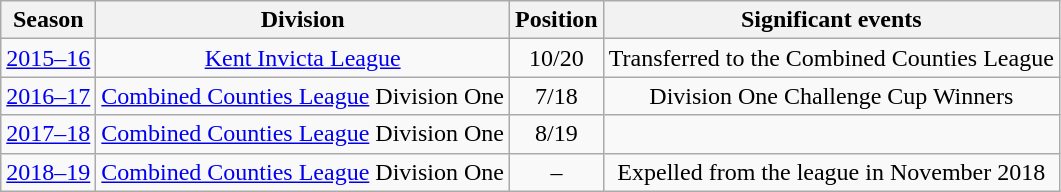<table class="wikitable collapsible collapsed" style=text-align:center>
<tr>
<th>Season</th>
<th>Division</th>
<th>Position</th>
<th>Significant events</th>
</tr>
<tr>
<td><a href='#'>2015–16</a></td>
<td><a href='#'>Kent Invicta League</a></td>
<td>10/20</td>
<td>Transferred to the Combined Counties League</td>
</tr>
<tr>
<td><a href='#'>2016–17</a></td>
<td><a href='#'>Combined Counties League</a> Division One</td>
<td>7/18</td>
<td>Division One Challenge Cup Winners</td>
</tr>
<tr>
<td><a href='#'>2017–18</a></td>
<td><a href='#'>Combined Counties League</a> Division One</td>
<td>8/19</td>
<td></td>
</tr>
<tr>
<td><a href='#'>2018–19</a></td>
<td><a href='#'>Combined Counties League</a> Division One</td>
<td>–</td>
<td>Expelled from the league in November 2018</td>
</tr>
</table>
